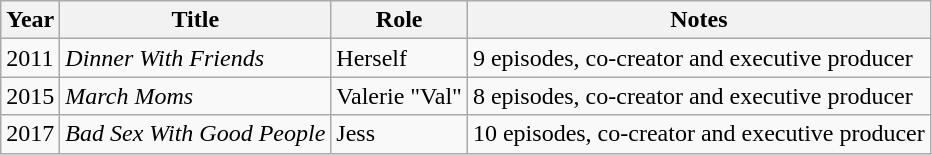<table class="wikitable">
<tr>
<th>Year</th>
<th>Title</th>
<th>Role</th>
<th>Notes</th>
</tr>
<tr>
<td>2011</td>
<td><em>Dinner With Friends</em></td>
<td>Herself</td>
<td>9 episodes, co-creator and executive producer</td>
</tr>
<tr>
<td>2015</td>
<td><em>March Moms</em></td>
<td>Valerie "Val"</td>
<td>8 episodes, co-creator and executive producer</td>
</tr>
<tr>
<td>2017</td>
<td><em>Bad Sex With Good People</em></td>
<td>Jess</td>
<td>10 episodes, co-creator and executive producer</td>
</tr>
</table>
